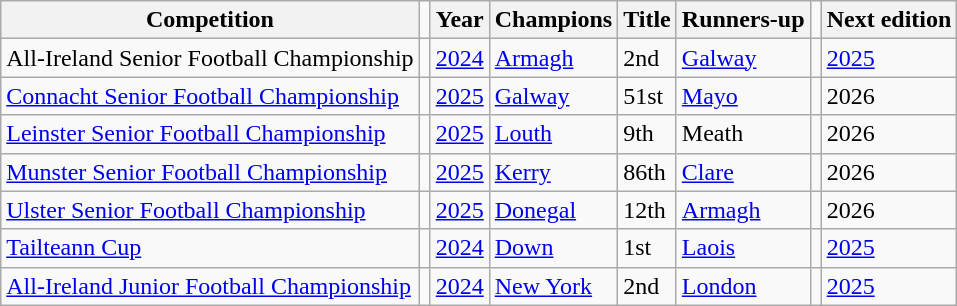<table class="wikitable sortable">
<tr>
<th>Competition</th>
<td></td>
<th>Year</th>
<th>Champions</th>
<th>Title</th>
<th>Runners-up</th>
<td></td>
<th>Next edition</th>
</tr>
<tr>
<td>All-Ireland Senior Football Championship</td>
<td></td>
<td><a href='#'>2024</a></td>
<td> <a href='#'>Armagh</a></td>
<td>2nd</td>
<td> <a href='#'>Galway</a></td>
<td></td>
<td><a href='#'>2025</a></td>
</tr>
<tr>
<td><a href='#'>Connacht Senior Football Championship</a></td>
<td></td>
<td><a href='#'>2025</a></td>
<td> <a href='#'>Galway</a></td>
<td>51st</td>
<td> <a href='#'>Mayo</a></td>
<td></td>
<td>2026</td>
</tr>
<tr>
<td><a href='#'>Leinster Senior Football Championship</a></td>
<td></td>
<td><a href='#'>2025</a></td>
<td> <a href='#'>Louth</a></td>
<td>9th</td>
<td>Meath</td>
<td></td>
<td>2026</td>
</tr>
<tr>
<td><a href='#'>Munster Senior Football Championship</a></td>
<td></td>
<td><a href='#'>2025</a></td>
<td> <a href='#'>Kerry</a></td>
<td>86th</td>
<td> <a href='#'>Clare</a></td>
<td></td>
<td>2026</td>
</tr>
<tr>
<td><a href='#'>Ulster Senior Football Championship</a></td>
<td></td>
<td><a href='#'>2025</a></td>
<td> <a href='#'>Donegal</a></td>
<td>12th</td>
<td> <a href='#'>Armagh</a></td>
<td></td>
<td>2026</td>
</tr>
<tr>
<td><a href='#'>Tailteann Cup</a></td>
<td></td>
<td><a href='#'>2024</a></td>
<td> <a href='#'>Down</a></td>
<td>1st</td>
<td> <a href='#'>Laois</a></td>
<td></td>
<td><a href='#'>2025</a></td>
</tr>
<tr>
<td><a href='#'>All-Ireland Junior Football Championship</a></td>
<td></td>
<td><a href='#'>2024</a></td>
<td> <a href='#'>New York</a></td>
<td>2nd</td>
<td> <a href='#'>London</a></td>
<td></td>
<td><a href='#'>2025</a></td>
</tr>
</table>
